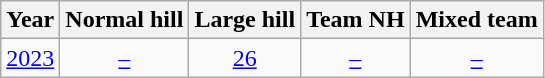<table class="wikitable" "text-align:center;">
<tr>
<th>Year</th>
<th>Normal hill</th>
<th>Large hill</th>
<th>Team NH</th>
<th>Mixed team</th>
</tr>
<tr align=center>
<td><a href='#'>2023</a></td>
<td><a href='#'>–</a></td>
<td><a href='#'>26</a></td>
<td><a href='#'>–</a></td>
<td><a href='#'>–</a></td>
</tr>
</table>
